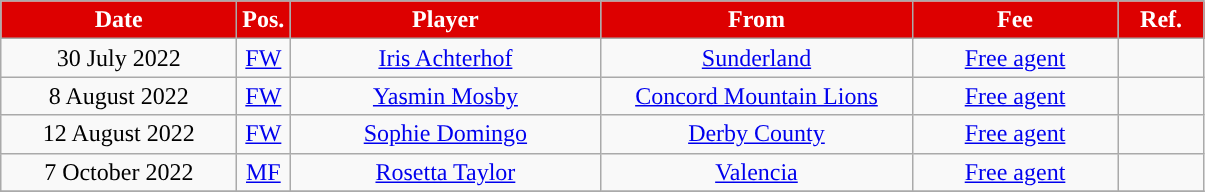<table class="wikitable" style="text-align:center;">
<tr>
<th style="background:#DD0000; color:#FFFFFF; width:150px;">Date</th>
<th style="background:#DD0000; color:#FFFFFF; width:20px;">Pos.</th>
<th style="background:#DD0000; color:#FFFFFF; width:200px;">Player</th>
<th style="background:#DD0000; color:#FFFFFF; width:200px;">From</th>
<th style="background:#DD0000; color:#FFFFFF; width:130px;">Fee</th>
<th style="background:#DD0000; color:#FFFFFF; width:50px;">Ref.</th>
</tr>
<tr>
<td>30 July 2022</td>
<td><a href='#'>FW</a></td>
<td><a href='#'>Iris Achterhof</a></td>
<td><a href='#'>Sunderland</a></td>
<td><a href='#'>Free agent</a></td>
<td></td>
</tr>
<tr>
<td>8 August 2022</td>
<td><a href='#'>FW</a></td>
<td><a href='#'>Yasmin Mosby</a></td>
<td><a href='#'>Concord Mountain Lions</a></td>
<td><a href='#'>Free agent</a></td>
<td></td>
</tr>
<tr>
<td>12 August 2022</td>
<td><a href='#'>FW</a></td>
<td><a href='#'>Sophie Domingo</a></td>
<td><a href='#'>Derby County</a></td>
<td><a href='#'>Free agent</a></td>
<td></td>
</tr>
<tr>
<td>7 October 2022</td>
<td><a href='#'>MF</a></td>
<td><a href='#'>Rosetta Taylor </a></td>
<td><a href='#'>Valencia</a></td>
<td><a href='#'>Free agent</a></td>
<td></td>
</tr>
<tr>
</tr>
</table>
